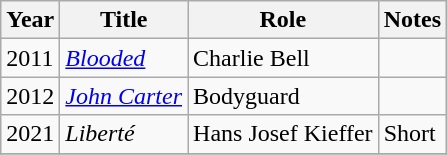<table class="wikitable sortable">
<tr>
<th>Year</th>
<th>Title</th>
<th>Role</th>
<th>Notes</th>
</tr>
<tr>
<td>2011</td>
<td><em><a href='#'>Blooded</a></em></td>
<td>Charlie Bell</td>
<td></td>
</tr>
<tr>
<td>2012</td>
<td><em><a href='#'>John Carter</a></em></td>
<td>Bodyguard</td>
<td></td>
</tr>
<tr>
<td>2021</td>
<td><em>Liberté</em></td>
<td>Hans Josef Kieffer</td>
<td>Short</td>
</tr>
<tr>
</tr>
</table>
